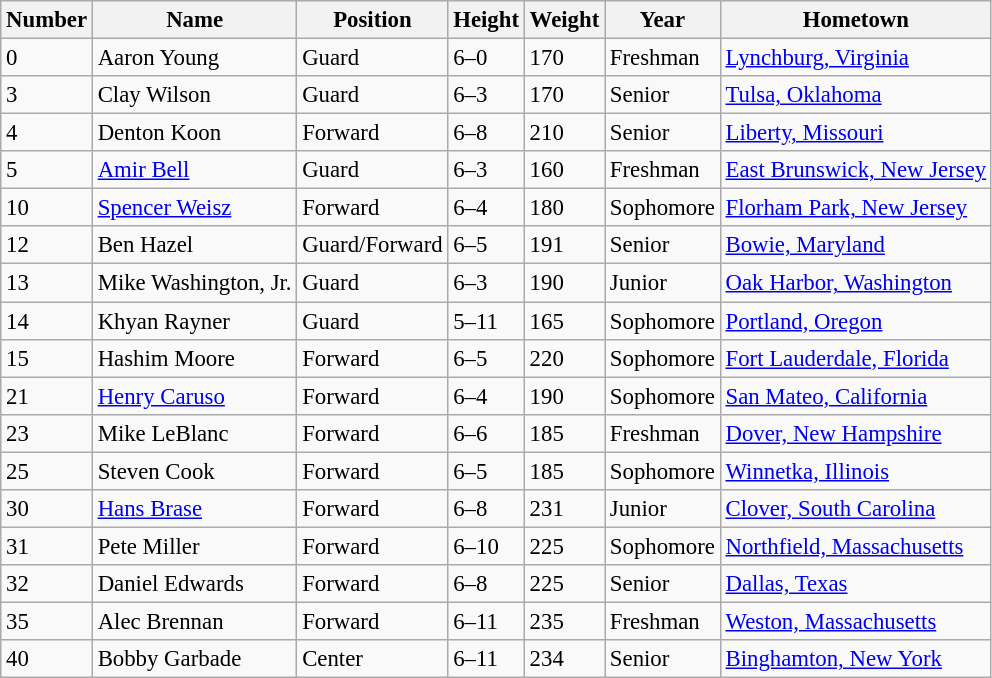<table class="wikitable sortable" style="font-size: 95%;">
<tr>
<th>Number</th>
<th>Name</th>
<th>Position</th>
<th>Height</th>
<th>Weight</th>
<th>Year</th>
<th>Hometown</th>
</tr>
<tr>
<td>0</td>
<td>Aaron Young</td>
<td>Guard</td>
<td>6–0</td>
<td>170</td>
<td>Freshman</td>
<td><a href='#'>Lynchburg, Virginia</a></td>
</tr>
<tr>
<td>3</td>
<td>Clay Wilson</td>
<td>Guard</td>
<td>6–3</td>
<td>170</td>
<td>Senior</td>
<td><a href='#'>Tulsa, Oklahoma</a></td>
</tr>
<tr>
<td>4</td>
<td>Denton Koon</td>
<td>Forward</td>
<td>6–8</td>
<td>210</td>
<td>Senior</td>
<td><a href='#'>Liberty, Missouri</a></td>
</tr>
<tr>
<td>5</td>
<td><a href='#'>Amir Bell</a></td>
<td>Guard</td>
<td>6–3</td>
<td>160</td>
<td>Freshman</td>
<td><a href='#'>East Brunswick, New Jersey</a></td>
</tr>
<tr>
<td>10</td>
<td><a href='#'>Spencer Weisz</a></td>
<td>Forward</td>
<td>6–4</td>
<td>180</td>
<td>Sophomore</td>
<td><a href='#'>Florham Park, New Jersey</a></td>
</tr>
<tr>
<td>12</td>
<td>Ben Hazel</td>
<td>Guard/Forward</td>
<td>6–5</td>
<td>191</td>
<td>Senior</td>
<td><a href='#'>Bowie, Maryland</a></td>
</tr>
<tr>
<td>13</td>
<td>Mike Washington, Jr.</td>
<td>Guard</td>
<td>6–3</td>
<td>190</td>
<td>Junior</td>
<td><a href='#'>Oak Harbor, Washington</a></td>
</tr>
<tr>
<td>14</td>
<td>Khyan Rayner</td>
<td>Guard</td>
<td>5–11</td>
<td>165</td>
<td>Sophomore</td>
<td><a href='#'>Portland, Oregon</a></td>
</tr>
<tr>
<td>15</td>
<td>Hashim Moore</td>
<td>Forward</td>
<td>6–5</td>
<td>220</td>
<td>Sophomore</td>
<td><a href='#'>Fort Lauderdale, Florida</a></td>
</tr>
<tr>
<td>21</td>
<td><a href='#'>Henry Caruso</a></td>
<td>Forward</td>
<td>6–4</td>
<td>190</td>
<td>Sophomore</td>
<td><a href='#'>San Mateo, California</a></td>
</tr>
<tr>
<td>23</td>
<td>Mike LeBlanc</td>
<td>Forward</td>
<td>6–6</td>
<td>185</td>
<td>Freshman</td>
<td><a href='#'>Dover, New Hampshire</a></td>
</tr>
<tr>
<td>25</td>
<td>Steven Cook</td>
<td>Forward</td>
<td>6–5</td>
<td>185</td>
<td>Sophomore</td>
<td><a href='#'>Winnetka, Illinois</a></td>
</tr>
<tr>
<td>30</td>
<td><a href='#'>Hans Brase</a></td>
<td>Forward</td>
<td>6–8</td>
<td>231</td>
<td>Junior</td>
<td><a href='#'>Clover, South Carolina</a></td>
</tr>
<tr>
<td>31</td>
<td>Pete Miller</td>
<td>Forward</td>
<td>6–10</td>
<td>225</td>
<td>Sophomore</td>
<td><a href='#'>Northfield, Massachusetts</a></td>
</tr>
<tr>
<td>32</td>
<td>Daniel Edwards</td>
<td>Forward</td>
<td>6–8</td>
<td>225</td>
<td>Senior</td>
<td><a href='#'>Dallas, Texas</a></td>
</tr>
<tr>
<td>35</td>
<td>Alec Brennan</td>
<td>Forward</td>
<td>6–11</td>
<td>235</td>
<td>Freshman</td>
<td><a href='#'>Weston, Massachusetts</a></td>
</tr>
<tr>
<td>40</td>
<td>Bobby Garbade</td>
<td>Center</td>
<td>6–11</td>
<td>234</td>
<td>Senior</td>
<td><a href='#'>Binghamton, New York</a></td>
</tr>
</table>
